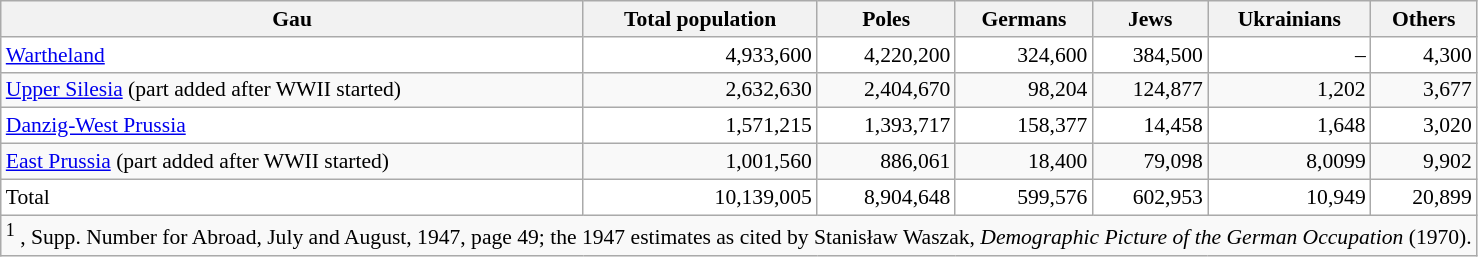<table class="wikitable" style="font-size: 90%;">
<tr>
<th>Gau</th>
<th>Total population</th>
<th>Poles</th>
<th>Germans</th>
<th>Jews</th>
<th>Ukrainians</th>
<th>Others</th>
</tr>
<tr style="text-align:right; background:white;">
<td style="text-align:left;"><a href='#'>Wartheland</a></td>
<td>4,933,600</td>
<td>4,220,200</td>
<td>324,600</td>
<td>384,500</td>
<td>–</td>
<td>4,300</td>
</tr>
<tr style="text-align:right;">
<td style="text-align:left;"><a href='#'>Upper Silesia</a> (part added after WWII started)</td>
<td>2,632,630</td>
<td>2,404,670</td>
<td>98,204</td>
<td>124,877</td>
<td>1,202</td>
<td>3,677</td>
</tr>
<tr style="text-align:right; background:white;">
<td style="text-align:left;"><a href='#'>Danzig-West Prussia</a></td>
<td>1,571,215</td>
<td>1,393,717</td>
<td>158,377</td>
<td>14,458</td>
<td>1,648</td>
<td>3,020</td>
</tr>
<tr style="text-align:right;">
<td style="text-align:left;"><a href='#'>East Prussia</a> (part added after WWII started)</td>
<td>1,001,560</td>
<td>886,061</td>
<td>18,400</td>
<td>79,098</td>
<td>8,0099</td>
<td>9,902</td>
</tr>
<tr style="text-align:right; background:white;">
<td style="text-align:left;">Total</td>
<td>10,139,005</td>
<td>8,904,648</td>
<td>599,576</td>
<td>602,953</td>
<td>10,949</td>
<td>20,899</td>
</tr>
<tr>
<td colspan="7" style="text-align:left;"><sup>1</sup> , Supp. Number for Abroad, July and August, 1947, page 49; the 1947 estimates as cited by Stanisław Waszak, <em>Demographic Picture of the German Occupation</em> (1970).</td>
</tr>
</table>
